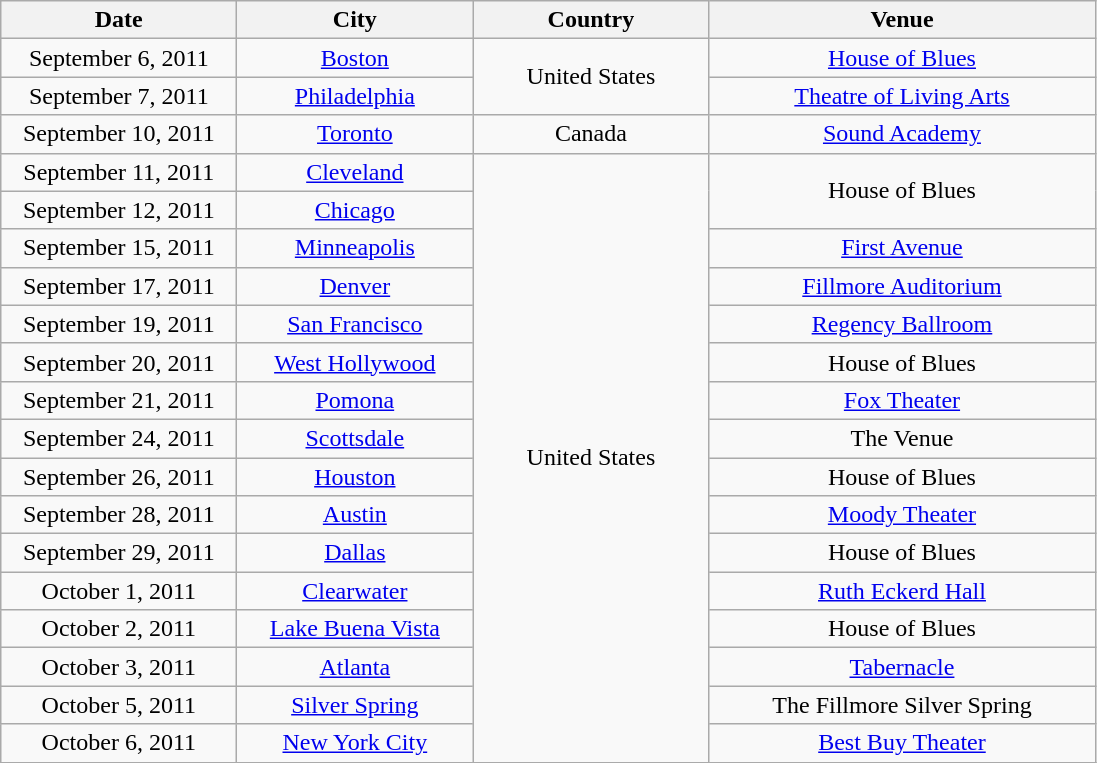<table class="wikitable" style="text-align:center;">
<tr>
<th style="width:150px;">Date</th>
<th style="width:150px;">City</th>
<th style="width:150px;">Country</th>
<th style="width:250px;">Venue</th>
</tr>
<tr>
<td>September 6, 2011</td>
<td><a href='#'>Boston</a></td>
<td rowspan="2">United States</td>
<td><a href='#'>House of Blues</a></td>
</tr>
<tr>
<td>September 7, 2011</td>
<td><a href='#'>Philadelphia</a></td>
<td><a href='#'>Theatre of Living Arts</a></td>
</tr>
<tr>
<td>September 10, 2011</td>
<td><a href='#'>Toronto</a></td>
<td>Canada</td>
<td><a href='#'>Sound Academy</a></td>
</tr>
<tr>
<td>September 11, 2011</td>
<td><a href='#'>Cleveland</a></td>
<td rowspan="17">United States</td>
<td rowspan="2">House of Blues</td>
</tr>
<tr>
<td>September 12, 2011</td>
<td><a href='#'>Chicago</a></td>
</tr>
<tr>
<td>September 15, 2011</td>
<td><a href='#'>Minneapolis</a></td>
<td><a href='#'>First Avenue</a></td>
</tr>
<tr>
<td>September 17, 2011</td>
<td><a href='#'>Denver</a></td>
<td><a href='#'>Fillmore Auditorium</a></td>
</tr>
<tr>
<td>September 19, 2011</td>
<td><a href='#'>San Francisco</a></td>
<td><a href='#'>Regency Ballroom</a></td>
</tr>
<tr>
<td>September 20, 2011</td>
<td><a href='#'>West Hollywood</a></td>
<td>House of Blues</td>
</tr>
<tr>
<td>September 21, 2011</td>
<td><a href='#'>Pomona</a></td>
<td><a href='#'>Fox Theater</a></td>
</tr>
<tr>
<td>September 24, 2011</td>
<td><a href='#'>Scottsdale</a></td>
<td>The Venue</td>
</tr>
<tr>
<td>September 26, 2011</td>
<td><a href='#'>Houston</a></td>
<td>House of Blues</td>
</tr>
<tr>
<td>September 28, 2011</td>
<td><a href='#'>Austin</a></td>
<td><a href='#'>Moody Theater</a></td>
</tr>
<tr>
<td>September 29, 2011</td>
<td><a href='#'>Dallas</a></td>
<td>House of Blues</td>
</tr>
<tr>
<td>October 1, 2011</td>
<td><a href='#'>Clearwater</a></td>
<td><a href='#'>Ruth Eckerd Hall</a></td>
</tr>
<tr>
<td>October 2, 2011</td>
<td><a href='#'>Lake Buena Vista</a></td>
<td>House of Blues</td>
</tr>
<tr>
<td>October 3, 2011</td>
<td><a href='#'>Atlanta</a></td>
<td><a href='#'>Tabernacle</a></td>
</tr>
<tr>
<td>October 5, 2011</td>
<td><a href='#'>Silver Spring</a></td>
<td>The Fillmore Silver Spring</td>
</tr>
<tr>
<td>October 6, 2011</td>
<td><a href='#'>New York City</a></td>
<td><a href='#'>Best Buy Theater</a></td>
</tr>
<tr>
</tr>
</table>
